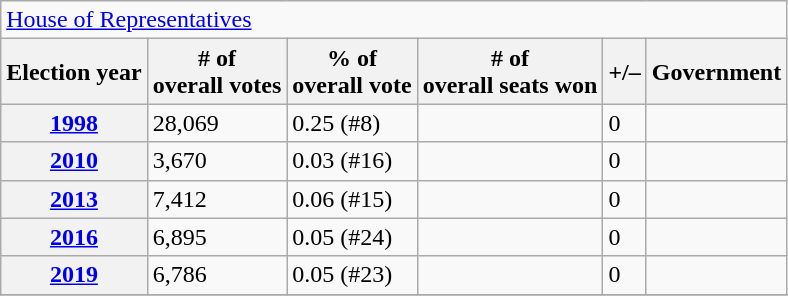<table class=wikitable>
<tr>
<td colspan=6><a href='#'>House of Representatives</a></td>
</tr>
<tr>
<th>Election year</th>
<th># of<br>overall votes</th>
<th>% of<br>overall vote</th>
<th># of<br>overall seats won</th>
<th>+/–</th>
<th>Government</th>
</tr>
<tr>
<th><a href='#'>1998</a></th>
<td>28,069</td>
<td>0.25 (#8)</td>
<td></td>
<td> 0</td>
<td></td>
</tr>
<tr>
<th><a href='#'>2010</a></th>
<td>3,670</td>
<td>0.03 (#16)</td>
<td></td>
<td> 0</td>
<td></td>
</tr>
<tr>
<th><a href='#'>2013</a></th>
<td>7,412</td>
<td>0.06 (#15)</td>
<td></td>
<td> 0</td>
<td></td>
</tr>
<tr>
<th><a href='#'>2016</a></th>
<td>6,895</td>
<td>0.05 (#24)</td>
<td></td>
<td> 0</td>
<td></td>
</tr>
<tr>
<th><a href='#'>2019</a></th>
<td>6,786</td>
<td>0.05 (#23)</td>
<td></td>
<td> 0</td>
<td></td>
</tr>
<tr>
</tr>
</table>
